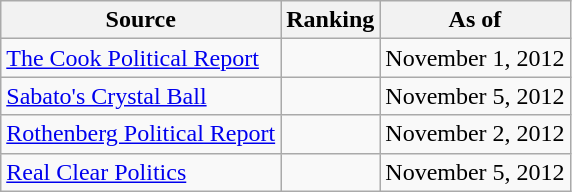<table class="wikitable" style="text-align:center">
<tr>
<th>Source</th>
<th>Ranking</th>
<th>As of</th>
</tr>
<tr>
<td align=left><a href='#'>The Cook Political Report</a></td>
<td></td>
<td>November 1, 2012</td>
</tr>
<tr>
<td align=left><a href='#'>Sabato's Crystal Ball</a></td>
<td></td>
<td>November 5, 2012</td>
</tr>
<tr>
<td align=left><a href='#'>Rothenberg Political Report</a></td>
<td></td>
<td>November 2, 2012</td>
</tr>
<tr>
<td align=left><a href='#'>Real Clear Politics</a></td>
<td></td>
<td>November 5, 2012</td>
</tr>
</table>
